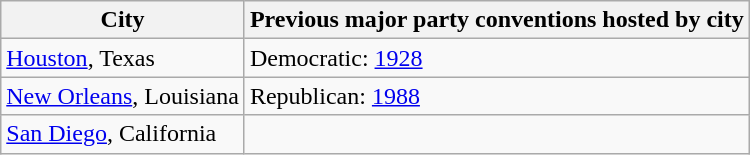<table class="wikitable">
<tr>
<th>City</th>
<th>Previous major party conventions hosted by city</th>
</tr>
<tr>
<td><a href='#'>Houston</a>, Texas</td>
<td>Democratic: <a href='#'>1928</a></td>
</tr>
<tr>
<td><a href='#'>New Orleans</a>, Louisiana</td>
<td>Republican: <a href='#'>1988</a></td>
</tr>
<tr>
<td><a href='#'>San Diego</a>, California</td>
<td></td>
</tr>
</table>
